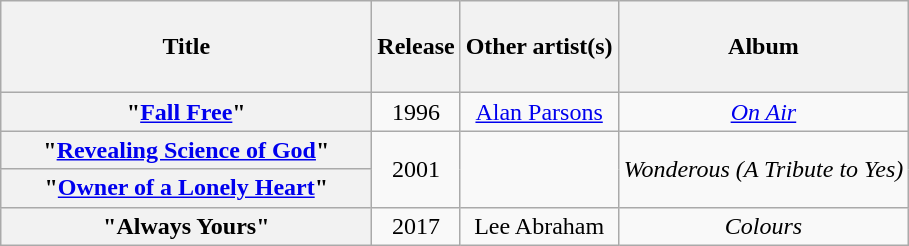<table class="wikitable plainrowheaders" style="text-align:center;">
<tr>
<th scope="col" style="width:15em;"><br>Title<br><br></th>
<th scope="col">Release</th>
<th scope="col">Other artist(s)</th>
<th scope="col">Album</th>
</tr>
<tr>
<th scope="row">"<a href='#'>Fall Free</a>"</th>
<td>1996</td>
<td><a href='#'>Alan Parsons</a></td>
<td><em><a href='#'>On Air</a></em></td>
</tr>
<tr>
<th scope="row">"<a href='#'>Revealing Science of God</a>"</th>
<td rowspan="2">2001</td>
<td rowspan="2"></td>
<td rowspan="2"><em>Wonderous (A Tribute to Yes)</em></td>
</tr>
<tr>
<th scope="row">"<a href='#'>Owner of a Lonely Heart</a>"</th>
</tr>
<tr>
<th scope="row">"Always Yours"</th>
<td>2017</td>
<td>Lee Abraham</td>
<td><em>Colours</em></td>
</tr>
</table>
